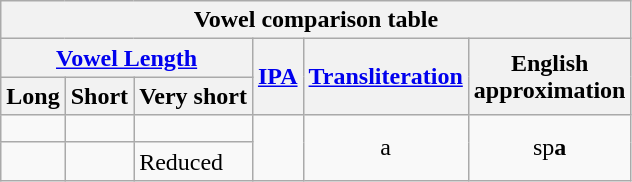<table class="wikitable">
<tr>
<th colspan=6>Vowel comparison table</th>
</tr>
<tr align=center>
<th colspan=3><a href='#'>Vowel Length</a></th>
<th rowspan=2><a href='#'>IPA</a></th>
<th rowspan=2><a href='#'>Transliteration</a></th>
<th rowspan=2>English<br>approximation</th>
</tr>
<tr>
<th>Long</th>
<th>Short</th>
<th>Very short</th>
</tr>
<tr align=center>
<td style="font-size:26px; padding-bottom:12px"></td>
<td style="font-size:26px; padding-bottom:12px"></td>
<td style="font-size:26px; padding-bottom:12px"></td>
<td rowspan="2"></td>
<td rowspan="2">a</td>
<td rowspan="2">sp<strong>a</strong></td>
</tr>
<tr>
<td></td>
<td></td>
<td>Reduced </td>
</tr>
</table>
